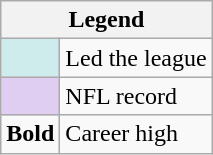<table class="wikitable mw-collapsible mw-collapsed">
<tr>
<th colspan="2">Legend</th>
</tr>
<tr>
<td style="background:#cfecec;"></td>
<td>Led the league</td>
</tr>
<tr>
<td style="background:#E0CEF2;"></td>
<td>NFL record</td>
</tr>
<tr>
<td><strong>Bold</strong></td>
<td>Career high</td>
</tr>
</table>
